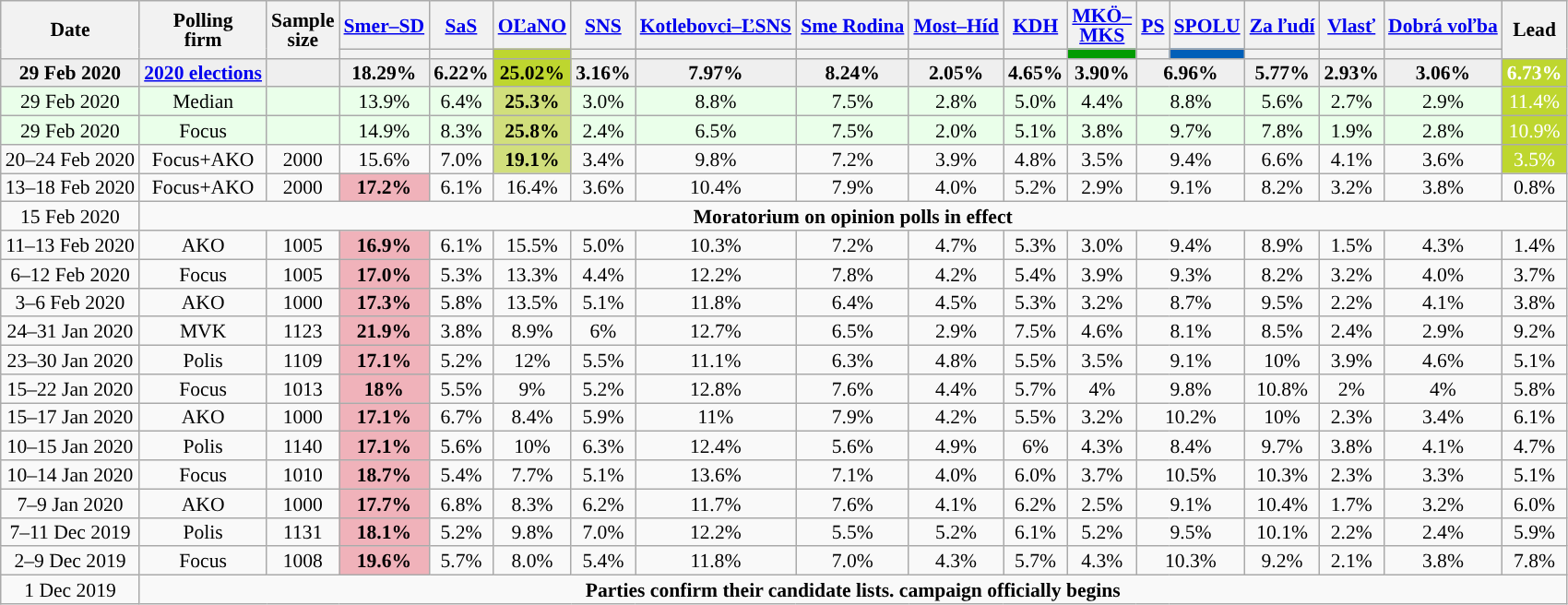<table class="wikitable sortable nowrap mw-datatable" style="text-align:center; font-size:90%; line-height:14px;">
<tr>
<th rowspan="2">Date</th>
<th rowspan="2">Polling<br>firm</th>
<th class="unsortable" rowspan="2">Sample<br>size</th>
<th class="unsortable"><a href='#'><span>Smer–SD</span></a></th>
<th class="unsortable"><a href='#'><span>SaS</span></a></th>
<th class="unsortable"><a href='#'><span>OĽaNO</span></a></th>
<th class="unsortable"><a href='#'><span>SNS</span></a></th>
<th class="unsortable"><a href='#'><span>Kotlebovci–ĽSNS</span></a></th>
<th class="unsortable"><a href='#'><span>Sme Rodina</span></a></th>
<th class="unsortable"><a href='#'><span>Most–Híd</span></a></th>
<th class="unsortable"><a href='#'><span>KDH</span></a></th>
<th class="unsortable"><a href='#'>MKÖ–MKS</a></th>
<th class="unsortable"><a href='#'><span>PS</span></a></th>
<th class="unsortable"><a href='#'><span>SPOLU</span></a></th>
<th class="unsortable"><span><a href='#'>Za ľudí</a></span></th>
<th class="unsortable"><span><a href='#'>Vlasť</a></span></th>
<th class="unsortable"><span><a href='#'>Dobrá voľba</a></span></th>
<th class="unsortable" style="width:20px;" rowspan="2">Lead</th>
</tr>
<tr>
<th style="background:"></th>
<th style="background:"></th>
<th style="background:#BED62F; width:40px;"></th>
<th style="background:"></th>
<th style="background:"></th>
<th style="background:"></th>
<th style="background:"></th>
<th style="background:"></th>
<th style="background:#029C02; width:40px;"></th>
<th style="background:"></th>
<th style="background:#015FB8; width:40px;"></th>
<th style="background:"></th>
<th style="background:"></th>
<th style="background:"></th>
</tr>
<tr style="background:#EFEFEF; font-weight:bold;">
<td data-sort-value="2016-03-05">29 Feb 2020</td>
<td><a href='#'>2020 elections</a></td>
<td></td>
<td>18.29%</td>
<td>6.22%</td>
<td style="background:#BED62F">25.02%</td>
<td>3.16%</td>
<td>7.97%</td>
<td>8.24%</td>
<td>2.05%</td>
<td>4.65%</td>
<td>3.90%</td>
<td colspan=2>6.96%</td>
<td>5.77%</td>
<td>2.93%</td>
<td>3.06%</td>
<td style="background:#BED62F; color:white;">6.73%</td>
</tr>
<tr style="background:#EAFFEA;">
<td>29 Feb 2020</td>
<td>Median</td>
<td></td>
<td>13.9%</td>
<td>6.4%</td>
<td style="background:#D1DF7C"><strong>25.3%</strong></td>
<td>3.0%</td>
<td>8.8%</td>
<td>7.5%</td>
<td>2.8%</td>
<td>5.0%</td>
<td>4.4%</td>
<td colspan="2">8.8%</td>
<td>5.6%</td>
<td>2.7%</td>
<td>2.9%</td>
<td style="background:#BED62F; color:white;">11.4%</td>
</tr>
<tr style="background:#EAFFEA;">
<td>29 Feb 2020</td>
<td>Focus</td>
<td></td>
<td>14.9%</td>
<td>8.3%</td>
<td style="background:#D1DF7C"><strong>25.8%</strong></td>
<td>2.4%</td>
<td>6.5%</td>
<td>7.5%</td>
<td>2.0%</td>
<td>5.1%</td>
<td>3.8%</td>
<td colspan="2">9.7%</td>
<td>7.8%</td>
<td>1.9%</td>
<td>2.8%</td>
<td style="background:#BED62F; color:white;">10.9%</td>
</tr>
<tr>
<td>20–24 Feb 2020</td>
<td>Focus+AKO</td>
<td>2000</td>
<td>15.6%</td>
<td>7.0%</td>
<td style="background:#D1DF7C"><strong>19.1%</strong></td>
<td>3.4%</td>
<td>9.8%</td>
<td>7.2%</td>
<td>3.9%</td>
<td>4.8%</td>
<td>3.5%</td>
<td colspan="2">9.4%</td>
<td>6.6%</td>
<td>4.1%</td>
<td>3.6%</td>
<td style="background:#BED62F; color:white;">3.5%</td>
</tr>
<tr>
<td>13–18 Feb 2020</td>
<td>Focus+AKO</td>
<td>2000</td>
<td style="background:#F0B2BA"><strong>17.2%</strong></td>
<td>6.1%</td>
<td>16.4%</td>
<td>3.6%</td>
<td>10.4%</td>
<td>7.9%</td>
<td>4.0%</td>
<td>5.2%</td>
<td>2.9%</td>
<td colspan="2">9.1%</td>
<td>8.2%</td>
<td>3.2%</td>
<td>3.8%</td>
<td style="background:">0.8%</td>
</tr>
<tr>
<td data-sort-value="2020-15-2">15 Feb 2020</td>
<td colspan="17"><strong>Moratorium on opinion polls in effect</strong></td>
</tr>
<tr>
<td>11–13 Feb 2020</td>
<td>AKO</td>
<td>1005</td>
<td style="background:#F0B2BA"><strong>16.9% </strong></td>
<td>6.1%</td>
<td>15.5%</td>
<td>5.0%</td>
<td>10.3%</td>
<td>7.2%</td>
<td>4.7%</td>
<td>5.3%</td>
<td>3.0%</td>
<td colspan="2">9.4%</td>
<td>8.9%</td>
<td>1.5%</td>
<td>4.3%</td>
<td style="background:">1.4%</td>
</tr>
<tr>
<td>6–12 Feb 2020</td>
<td>Focus</td>
<td>1005</td>
<td style="background:#F0B2BA"><strong>17.0%</strong></td>
<td>5.3%</td>
<td>13.3%</td>
<td>4.4%</td>
<td>12.2%</td>
<td>7.8%</td>
<td>4.2%</td>
<td>5.4%</td>
<td>3.9%</td>
<td colspan="2">9.3%</td>
<td>8.2%</td>
<td>3.2%</td>
<td>4.0%</td>
<td style="background:">3.7%</td>
</tr>
<tr>
<td>3–6 Feb 2020</td>
<td>AKO</td>
<td>1000</td>
<td style="background:#F0B2BA"><strong>17.3%</strong></td>
<td>5.8%</td>
<td>13.5%</td>
<td>5.1%</td>
<td>11.8%</td>
<td>6.4%</td>
<td>4.5%</td>
<td>5.3%</td>
<td>3.2%</td>
<td colspan="2">8.7%</td>
<td>9.5%</td>
<td>2.2%</td>
<td>4.1%</td>
<td style="background:">3.8%</td>
</tr>
<tr>
<td>24–31 Jan 2020</td>
<td>MVK</td>
<td>1123</td>
<td style="background:#F0B2BA"><strong>21.9%</strong></td>
<td>3.8%</td>
<td>8.9%</td>
<td>6%</td>
<td>12.7%</td>
<td>6.5%</td>
<td>2.9%</td>
<td>7.5%</td>
<td>4.6%</td>
<td colspan="2">8.1%</td>
<td>8.5%</td>
<td>2.4%</td>
<td>2.9%</td>
<td style="background:">9.2%</td>
</tr>
<tr>
<td>23–30 Jan 2020</td>
<td>Polis</td>
<td>1109</td>
<td style="background:#F0B2BA"><strong>17.1%</strong></td>
<td>5.2%</td>
<td>12%</td>
<td>5.5%</td>
<td>11.1%</td>
<td>6.3%</td>
<td>4.8%</td>
<td>5.5%</td>
<td>3.5%</td>
<td colspan="2">9.1%</td>
<td>10%</td>
<td>3.9%</td>
<td>4.6%</td>
<td style="background:">5.1%</td>
</tr>
<tr>
<td>15–22 Jan 2020</td>
<td>Focus</td>
<td>1013</td>
<td style="background:#F0B2BA"><strong>18%</strong></td>
<td>5.5%</td>
<td>9%</td>
<td>5.2%</td>
<td>12.8%</td>
<td>7.6%</td>
<td>4.4%</td>
<td>5.7%</td>
<td>4%</td>
<td colspan="2">9.8%</td>
<td>10.8%</td>
<td>2%</td>
<td>4%</td>
<td style="background:">5.8%</td>
</tr>
<tr>
<td>15–17 Jan 2020</td>
<td>AKO</td>
<td>1000</td>
<td style="background:#F0B2BA"><strong>17.1%</strong></td>
<td>6.7%</td>
<td>8.4%</td>
<td>5.9%</td>
<td>11%</td>
<td>7.9%</td>
<td>4.2%</td>
<td>5.5%</td>
<td>3.2%</td>
<td colspan="2">10.2%</td>
<td>10%</td>
<td>2.3%</td>
<td>3.4%</td>
<td style="background:">6.1%</td>
</tr>
<tr>
<td>10–15 Jan 2020</td>
<td>Polis</td>
<td>1140</td>
<td style="background:#F0B2BA"><strong>17.1%</strong></td>
<td>5.6%</td>
<td>10%</td>
<td>6.3%</td>
<td>12.4%</td>
<td>5.6%</td>
<td>4.9%</td>
<td>6%</td>
<td>4.3%</td>
<td colspan="2">8.4%</td>
<td>9.7%</td>
<td>3.8%</td>
<td>4.1%</td>
<td style="background:">4.7%</td>
</tr>
<tr>
<td>10–14 Jan 2020</td>
<td>Focus</td>
<td>1010</td>
<td style="background:#F0B2BA"><strong>18.7%</strong></td>
<td>5.4%</td>
<td>7.7%</td>
<td>5.1%</td>
<td>13.6%</td>
<td>7.1%</td>
<td>4.0%</td>
<td>6.0%</td>
<td>3.7%</td>
<td colspan="2">10.5%</td>
<td>10.3%</td>
<td>2.3%</td>
<td>3.3%</td>
<td style="background:">5.1%</td>
</tr>
<tr>
<td>7–9 Jan 2020</td>
<td>AKO</td>
<td>1000</td>
<td style="background:#F0B2BA"><strong>17.7%</strong></td>
<td>6.8%</td>
<td>8.3%</td>
<td>6.2%</td>
<td>11.7%</td>
<td>7.6%</td>
<td>4.1%</td>
<td>6.2%</td>
<td>2.5%</td>
<td colspan="2">9.1%</td>
<td>10.4%</td>
<td>1.7%</td>
<td>3.2%</td>
<td style="background:">6.0%</td>
</tr>
<tr>
<td>7–11 Dec 2019</td>
<td>Polis</td>
<td>1131</td>
<td style="background:#F0B2BA"><strong>18.1%</strong></td>
<td>5.2%</td>
<td>9.8%</td>
<td>7.0%</td>
<td>12.2%</td>
<td>5.5%</td>
<td>5.2%</td>
<td>6.1%</td>
<td>5.2%</td>
<td colspan="2">9.5%</td>
<td>10.1%</td>
<td>2.2%</td>
<td>2.4%</td>
<td style="background:">5.9%</td>
</tr>
<tr>
<td>2–9 Dec 2019</td>
<td>Focus</td>
<td>1008</td>
<td style="background:#F0B2BA"><strong>19.6%</strong></td>
<td>5.7%</td>
<td>8.0%</td>
<td>5.4%</td>
<td>11.8%</td>
<td>7.0%</td>
<td>4.3%</td>
<td>5.7%</td>
<td>4.3%</td>
<td colspan="2">10.3%</td>
<td>9.2%</td>
<td>2.1%</td>
<td>3.8%</td>
<td style="background:">7.8%</td>
</tr>
<tr>
<td data-sort-value="2019-12-1">1 Dec 2019</td>
<td colspan="17"><strong>Parties confirm their candidate lists. campaign officially begins</strong></td>
</tr>
</table>
